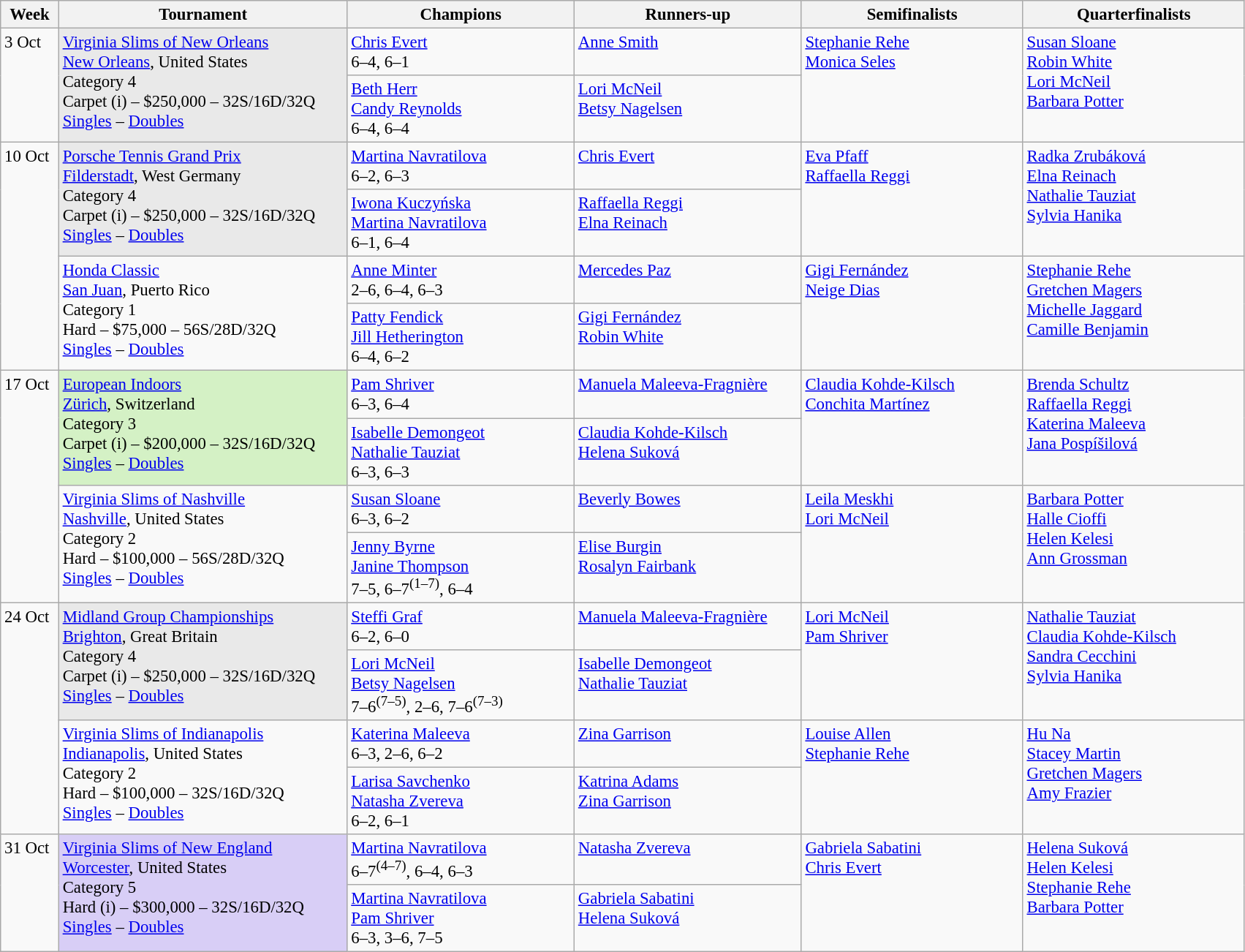<table class=wikitable style=font-size:95%>
<tr>
<th style="width:46px;">Week</th>
<th style="width:256px;">Tournament</th>
<th style="width:200px;">Champions</th>
<th style="width:200px;">Runners-up</th>
<th style="width:195px;">Semifinalists</th>
<th style="width:195px;">Quarterfinalists</th>
</tr>
<tr valign=top>
<td rowspan=2>3 Oct</td>
<td rowspan=2 style="background:#E9E9E9;"><a href='#'>Virginia Slims of New Orleans</a><br><a href='#'>New Orleans</a>, United States<br>Category 4 <br>Carpet (i) – $250,000 – 32S/16D/32Q <br><a href='#'>Singles</a> – <a href='#'>Doubles</a></td>
<td> <a href='#'>Chris Evert</a><br>6–4, 6–1</td>
<td> <a href='#'>Anne Smith</a></td>
<td rowspan=2> <a href='#'>Stephanie Rehe</a> <br> <a href='#'>Monica Seles</a></td>
<td rowspan=2> <a href='#'>Susan Sloane</a> <br> <a href='#'>Robin White</a> <br> <a href='#'>Lori McNeil</a> <br> <a href='#'>Barbara Potter</a></td>
</tr>
<tr valign="top">
<td> <a href='#'>Beth Herr</a><br> <a href='#'>Candy Reynolds</a><br>6–4, 6–4</td>
<td> <a href='#'>Lori McNeil</a><br>  <a href='#'>Betsy Nagelsen</a></td>
</tr>
<tr valign=top>
<td rowspan=4>10 Oct</td>
<td rowspan=2 style="background:#E9E9E9;"><a href='#'>Porsche Tennis Grand Prix</a><br><a href='#'>Filderstadt</a>, West Germany <br>Category 4 <br>Carpet (i) – $250,000 – 32S/16D/32Q <br><a href='#'>Singles</a> – <a href='#'>Doubles</a></td>
<td> <a href='#'>Martina Navratilova</a> <br>6–2, 6–3</td>
<td> <a href='#'>Chris Evert</a></td>
<td rowspan=2> <a href='#'>Eva Pfaff</a> <br> <a href='#'>Raffaella Reggi</a></td>
<td rowspan=2> <a href='#'>Radka Zrubáková</a> <br> <a href='#'>Elna Reinach</a> <br>  <a href='#'>Nathalie Tauziat</a> <br> <a href='#'>Sylvia Hanika</a></td>
</tr>
<tr valign="top">
<td> <a href='#'>Iwona Kuczyńska</a><br> <a href='#'>Martina Navratilova</a> <br>6–1, 6–4</td>
<td> <a href='#'>Raffaella Reggi</a><br> <a href='#'>Elna Reinach</a></td>
</tr>
<tr valign=top>
<td rowspan=2><a href='#'>Honda Classic</a><br><a href='#'>San Juan</a>, Puerto Rico <br>Category 1 <br>Hard – $75,000 – 56S/28D/32Q <br><a href='#'>Singles</a> – <a href='#'>Doubles</a></td>
<td> <a href='#'>Anne Minter</a> <br>2–6, 6–4, 6–3</td>
<td> <a href='#'>Mercedes Paz</a></td>
<td rowspan=2> <a href='#'>Gigi Fernández</a> <br> <a href='#'>Neige Dias</a></td>
<td rowspan=2> <a href='#'>Stephanie Rehe</a><br> <a href='#'>Gretchen Magers</a> <br>  <a href='#'>Michelle Jaggard</a><br> <a href='#'>Camille Benjamin</a></td>
</tr>
<tr valign="top">
<td> <a href='#'>Patty Fendick</a><br> <a href='#'>Jill Hetherington</a> <br>6–4, 6–2</td>
<td> <a href='#'>Gigi Fernández</a> <br>  <a href='#'>Robin White</a></td>
</tr>
<tr valign="top">
<td rowspan=4>17 Oct</td>
<td rowspan=2 style="background:#D4F1C5;"><a href='#'>European Indoors</a><br><a href='#'>Zürich</a>, Switzerland<br>Category 3 <br>Carpet (i) – $200,000 – 32S/16D/32Q <br><a href='#'>Singles</a> – <a href='#'>Doubles</a></td>
<td> <a href='#'>Pam Shriver</a><br>6–3, 6–4</td>
<td> <a href='#'>Manuela Maleeva-Fragnière</a></td>
<td rowspan=2> <a href='#'>Claudia Kohde-Kilsch</a> <br> <a href='#'>Conchita Martínez</a></td>
<td rowspan=2> <a href='#'>Brenda Schultz</a> <br> <a href='#'>Raffaella Reggi</a><br> <a href='#'>Katerina Maleeva</a> <br> <a href='#'>Jana Pospíšilová</a></td>
</tr>
<tr valign="top">
<td> <a href='#'>Isabelle Demongeot</a><br> <a href='#'>Nathalie Tauziat</a><br>6–3, 6–3</td>
<td> <a href='#'>Claudia Kohde-Kilsch</a><br> <a href='#'>Helena Suková</a></td>
</tr>
<tr valign="top">
<td rowspan=2><a href='#'>Virginia Slims of Nashville</a><br><a href='#'>Nashville</a>, United States<br>Category 2 <br>Hard – $100,000 – 56S/28D/32Q <br><a href='#'>Singles</a> – <a href='#'>Doubles</a></td>
<td> <a href='#'>Susan Sloane</a><br>6–3, 6–2</td>
<td> <a href='#'>Beverly Bowes</a></td>
<td rowspan=2> <a href='#'>Leila Meskhi</a><br> <a href='#'>Lori McNeil</a></td>
<td rowspan=2> <a href='#'>Barbara Potter</a><br> <a href='#'>Halle Cioffi</a><br> <a href='#'>Helen Kelesi</a><br> <a href='#'>Ann Grossman</a></td>
</tr>
<tr valign="top">
<td> <a href='#'>Jenny Byrne</a> <br> <a href='#'>Janine Thompson</a><br>7–5, 6–7<sup>(1–7)</sup>, 6–4</td>
<td> <a href='#'>Elise Burgin</a><br> <a href='#'>Rosalyn Fairbank</a></td>
</tr>
<tr valign=top>
<td rowspan=4>24 Oct</td>
<td rowspan=2 style="background:#E9E9E9;"><a href='#'>Midland Group Championships</a><br><a href='#'>Brighton</a>, Great Britain<br>Category 4 <br>Carpet (i) – $250,000 – 32S/16D/32Q <br><a href='#'>Singles</a> – <a href='#'>Doubles</a></td>
<td> <a href='#'>Steffi Graf</a> <br>6–2, 6–0</td>
<td> <a href='#'>Manuela Maleeva-Fragnière</a></td>
<td rowspan=2> <a href='#'>Lori McNeil</a> <br> <a href='#'>Pam Shriver</a></td>
<td rowspan=2> <a href='#'>Nathalie Tauziat</a> <br> <a href='#'>Claudia Kohde-Kilsch</a> <br>  <a href='#'>Sandra Cecchini</a> <br> <a href='#'>Sylvia Hanika</a></td>
</tr>
<tr valign="top">
<td> <a href='#'>Lori McNeil</a><br> <a href='#'>Betsy Nagelsen</a> <br>7–6<sup>(7–5)</sup>, 2–6, 7–6<sup>(7–3)</sup></td>
<td> <a href='#'>Isabelle Demongeot</a><br> <a href='#'>Nathalie Tauziat</a></td>
</tr>
<tr valign="top">
<td rowspan=2><a href='#'>Virginia Slims of Indianapolis</a><br><a href='#'>Indianapolis</a>, United States<br>Category 2 <br>Hard – $100,000 – 32S/16D/32Q <br><a href='#'>Singles</a> – <a href='#'>Doubles</a></td>
<td> <a href='#'>Katerina Maleeva</a><br>6–3, 2–6, 6–2</td>
<td> <a href='#'>Zina Garrison</a></td>
<td rowspan=2> <a href='#'>Louise Allen</a><br> <a href='#'>Stephanie Rehe</a></td>
<td rowspan=2> <a href='#'>Hu Na</a><br> <a href='#'>Stacey Martin</a><br> <a href='#'>Gretchen Magers</a><br> <a href='#'>Amy Frazier</a></td>
</tr>
<tr valign="top">
<td> <a href='#'>Larisa Savchenko</a><br> <a href='#'>Natasha Zvereva</a><br>6–2, 6–1</td>
<td> <a href='#'>Katrina Adams</a><br> <a href='#'>Zina Garrison</a></td>
</tr>
<tr valign=top>
<td rowspan=2>31 Oct</td>
<td rowspan=2 style="background:#d8cef6;"><a href='#'>Virginia Slims of New England</a><br><a href='#'>Worcester</a>, United States <br>Category 5 <br>Hard (i) – $300,000 – 32S/16D/32Q <br><a href='#'>Singles</a> – <a href='#'>Doubles</a></td>
<td> <a href='#'>Martina Navratilova</a> <br>6–7<sup>(4–7)</sup>, 6–4, 6–3</td>
<td> <a href='#'>Natasha Zvereva</a></td>
<td rowspan=2> <a href='#'>Gabriela Sabatini</a> <br> <a href='#'>Chris Evert</a></td>
<td rowspan=2> <a href='#'>Helena Suková</a> <br> <a href='#'>Helen Kelesi</a> <br>  <a href='#'>Stephanie Rehe</a><br> <a href='#'>Barbara Potter</a></td>
</tr>
<tr valign="top">
<td> <a href='#'>Martina Navratilova</a><br> <a href='#'>Pam Shriver</a> <br>6–3, 3–6, 7–5</td>
<td> <a href='#'>Gabriela Sabatini</a> <br> <a href='#'>Helena Suková</a></td>
</tr>
</table>
